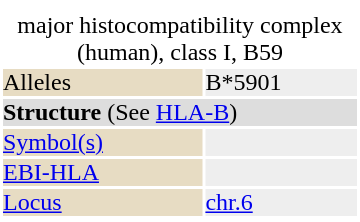<table id="drugInfoBox" style="float: right; clear: right; margin: 0 0 0.5em 1em; background: #ffffff;" class="toccolours" border=0 cellpadding=0 align=right width="240px">
<tr>
<td align="center" colspan="3"></td>
</tr>
<tr style="text-align: center; line-height: 1.00;background:#eeeeee">
<td colspan="3" color="white"></td>
</tr>
<tr>
<td align="center" colspan="2"></td>
</tr>
<tr>
<td align="center" colspan="2"><div>major histocompatibility complex (human), class I, B59</div></td>
</tr>
<tr>
<td bgcolor="#e7dcc3">Alleles</td>
<td bgcolor="#eeeeee">B*5901 <br></td>
</tr>
<tr>
<td colspan="2" bgcolor="#dddddd"><strong>Structure</strong> (See <a href='#'>HLA-B</a>)</td>
</tr>
<tr>
<td bgcolor="#e7dcc3"><a href='#'>Symbol(s)</a></td>
<td bgcolor="#eeeeee"></td>
</tr>
<tr>
<td bgcolor="#e7dcc3"><a href='#'>EBI-HLA</a></td>
<td bgcolor="#eeeeee"></td>
</tr>
<tr>
<td bgcolor="#e7dcc3"><a href='#'>Locus</a></td>
<td bgcolor="#eeeeee"><a href='#'>chr.6</a> <em></em></td>
</tr>
<tr>
</tr>
</table>
